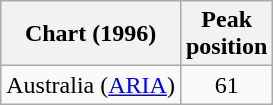<table class="wikitable">
<tr>
<th>Chart (1996)</th>
<th>Peak<br>position</th>
</tr>
<tr>
<td>Australia (<a href='#'>ARIA</a>)</td>
<td align="center">61</td>
</tr>
</table>
